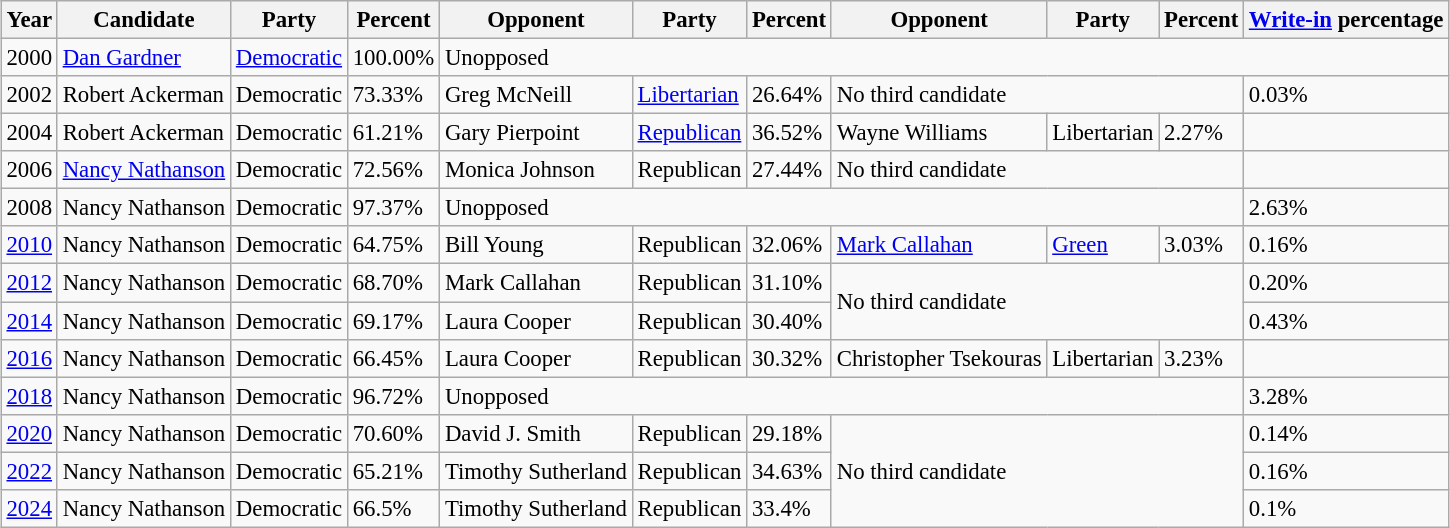<table class="wikitable sortable" style="margin:0.5em auto; font-size:95%;">
<tr>
<th>Year</th>
<th>Candidate</th>
<th>Party</th>
<th>Percent</th>
<th>Opponent</th>
<th>Party</th>
<th>Percent</th>
<th>Opponent</th>
<th>Party</th>
<th>Percent</th>
<th><a href='#'>Write-in</a> percentage</th>
</tr>
<tr>
<td>2000</td>
<td><a href='#'>Dan Gardner</a></td>
<td><a href='#'>Democratic</a></td>
<td>100.00%</td>
<td colspan="7">Unopposed</td>
</tr>
<tr>
<td>2002</td>
<td>Robert Ackerman</td>
<td>Democratic</td>
<td>73.33%</td>
<td>Greg McNeill</td>
<td><a href='#'>Libertarian</a></td>
<td>26.64%</td>
<td colspan="3">No third candidate</td>
<td>0.03%</td>
</tr>
<tr>
<td>2004</td>
<td>Robert Ackerman</td>
<td>Democratic</td>
<td>61.21%</td>
<td>Gary Pierpoint</td>
<td><a href='#'>Republican</a></td>
<td>36.52%</td>
<td>Wayne Williams</td>
<td>Libertarian</td>
<td>2.27%</td>
<td></td>
</tr>
<tr>
<td>2006</td>
<td><a href='#'>Nancy Nathanson</a></td>
<td>Democratic</td>
<td>72.56%</td>
<td>Monica Johnson</td>
<td>Republican</td>
<td>27.44%</td>
<td colspan="3">No third candidate</td>
<td></td>
</tr>
<tr>
<td>2008</td>
<td>Nancy Nathanson</td>
<td>Democratic</td>
<td>97.37%</td>
<td colspan="6">Unopposed</td>
<td>2.63%</td>
</tr>
<tr>
<td><a href='#'>2010</a></td>
<td>Nancy Nathanson</td>
<td>Democratic</td>
<td>64.75%</td>
<td>Bill Young</td>
<td>Republican</td>
<td>32.06%</td>
<td><a href='#'>Mark Callahan</a></td>
<td><a href='#'>Green</a></td>
<td>3.03%</td>
<td>0.16%</td>
</tr>
<tr>
<td><a href='#'>2012</a></td>
<td>Nancy Nathanson</td>
<td>Democratic</td>
<td>68.70%</td>
<td>Mark Callahan</td>
<td>Republican</td>
<td>31.10%</td>
<td colspan="3" rowspan="2">No third candidate</td>
<td>0.20%</td>
</tr>
<tr>
<td><a href='#'>2014</a></td>
<td>Nancy Nathanson</td>
<td>Democratic</td>
<td>69.17%</td>
<td>Laura Cooper</td>
<td>Republican</td>
<td>30.40%</td>
<td>0.43%</td>
</tr>
<tr>
<td><a href='#'>2016</a></td>
<td>Nancy Nathanson</td>
<td>Democratic</td>
<td>66.45%</td>
<td>Laura Cooper</td>
<td>Republican</td>
<td>30.32%</td>
<td>Christopher Tsekouras</td>
<td>Libertarian</td>
<td>3.23%</td>
<td></td>
</tr>
<tr>
<td><a href='#'>2018</a></td>
<td>Nancy Nathanson</td>
<td>Democratic</td>
<td>96.72%</td>
<td colspan="6">Unopposed</td>
<td>3.28%</td>
</tr>
<tr>
<td><a href='#'>2020</a></td>
<td>Nancy Nathanson</td>
<td>Democratic</td>
<td>70.60%</td>
<td>David J. Smith</td>
<td>Republican</td>
<td>29.18%</td>
<td colspan="3" rowspan="3">No third candidate</td>
<td>0.14%</td>
</tr>
<tr>
<td><a href='#'>2022</a></td>
<td>Nancy Nathanson</td>
<td>Democratic</td>
<td>65.21%</td>
<td>Timothy Sutherland</td>
<td>Republican</td>
<td>34.63%</td>
<td>0.16%</td>
</tr>
<tr>
<td><a href='#'>2024</a></td>
<td>Nancy Nathanson</td>
<td>Democratic</td>
<td>66.5%</td>
<td>Timothy Sutherland</td>
<td>Republican</td>
<td>33.4%</td>
<td>0.1%</td>
</tr>
</table>
